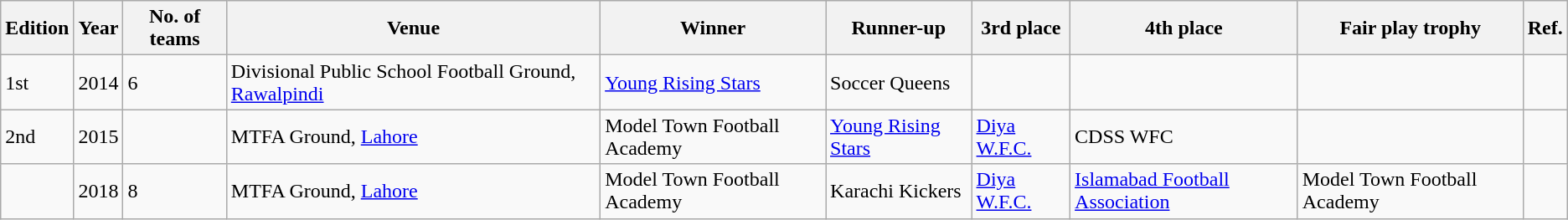<table class="wikitable sortable">
<tr>
<th>Edition</th>
<th>Year</th>
<th>No. of teams</th>
<th>Venue</th>
<th>Winner</th>
<th>Runner-up</th>
<th>3rd place</th>
<th>4th place</th>
<th>Fair play trophy</th>
<th>Ref.</th>
</tr>
<tr>
<td>1st</td>
<td>2014</td>
<td>6</td>
<td>Divisional Public School Football Ground, <a href='#'>Rawalpindi</a></td>
<td><a href='#'>Young Rising Stars</a></td>
<td>Soccer Queens</td>
<td></td>
<td></td>
<td></td>
<td></td>
</tr>
<tr>
<td>2nd</td>
<td>2015</td>
<td></td>
<td>MTFA Ground, <a href='#'>Lahore</a></td>
<td>Model Town Football Academy</td>
<td><a href='#'>Young Rising Stars</a></td>
<td><a href='#'>Diya W.F.C.</a></td>
<td>CDSS WFC</td>
<td></td>
<td></td>
</tr>
<tr>
<td></td>
<td>2018</td>
<td>8</td>
<td>MTFA Ground, <a href='#'>Lahore</a></td>
<td>Model Town Football Academy</td>
<td>Karachi Kickers</td>
<td><a href='#'>Diya W.F.C.</a></td>
<td><a href='#'>Islamabad Football Association</a></td>
<td>Model Town Football Academy</td>
<td></td>
</tr>
</table>
